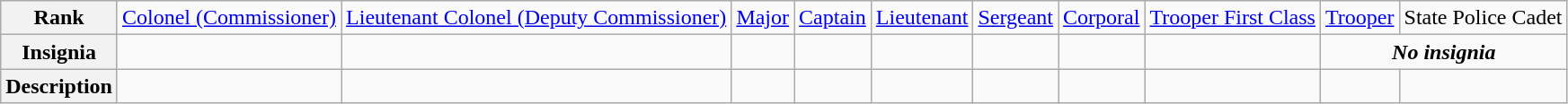<table class="wikitable">
<tr style="text-align:center;">
<th>Rank</th>
<td><a href='#'>Colonel (Commissioner)</a></td>
<td><a href='#'>Lieutenant Colonel (Deputy Commissioner)</a></td>
<td><a href='#'>Major</a></td>
<td><a href='#'>Captain</a></td>
<td><a href='#'>Lieutenant</a></td>
<td><a href='#'>Sergeant</a></td>
<td><a href='#'>Corporal</a></td>
<td><a href='#'>Trooper First Class</a></td>
<td><a href='#'>Trooper</a></td>
<td>State Police Cadet</td>
</tr>
<tr style="text-align:center;">
<th>Insignia</th>
<td></td>
<td></td>
<td></td>
<td></td>
<td></td>
<td></td>
<td></td>
<td></td>
<td colspan=2><strong><em>No insignia</em></strong></td>
</tr>
<tr style="text-align:center;">
<th>Description</th>
<td></td>
<td></td>
<td></td>
<td></td>
<td></td>
<td></td>
<td></td>
<td></td>
<td></td>
<td></td>
</tr>
</table>
